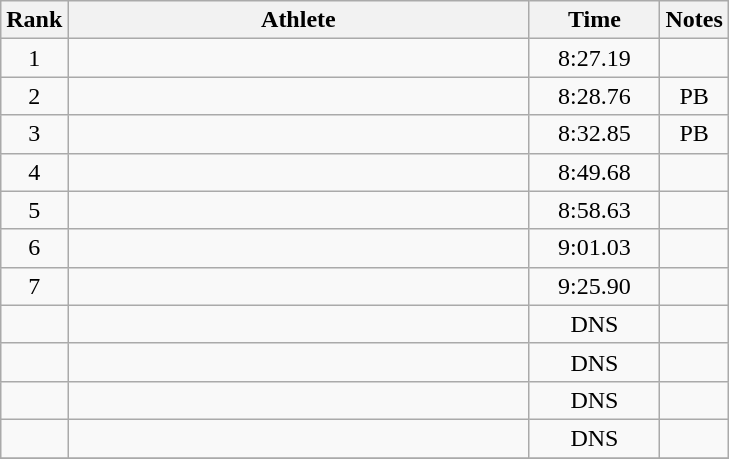<table class="wikitable" style="text-align:center">
<tr>
<th>Rank</th>
<th width=300>Athlete</th>
<th width=80>Time</th>
<th>Notes</th>
</tr>
<tr>
<td>1</td>
<td align=left></td>
<td>8:27.19</td>
<td></td>
</tr>
<tr>
<td>2</td>
<td align=left></td>
<td>8:28.76</td>
<td>PB</td>
</tr>
<tr>
<td>3</td>
<td align=left></td>
<td>8:32.85</td>
<td>PB</td>
</tr>
<tr>
<td>4</td>
<td align=left></td>
<td>8:49.68</td>
<td></td>
</tr>
<tr>
<td>5</td>
<td align=left></td>
<td>8:58.63</td>
<td></td>
</tr>
<tr>
<td>6</td>
<td align=left></td>
<td>9:01.03</td>
<td></td>
</tr>
<tr>
<td>7</td>
<td align=left></td>
<td>9:25.90</td>
<td></td>
</tr>
<tr>
<td></td>
<td align=left></td>
<td>DNS</td>
<td></td>
</tr>
<tr>
<td></td>
<td align=left></td>
<td>DNS</td>
<td></td>
</tr>
<tr>
<td></td>
<td align=left></td>
<td>DNS</td>
<td></td>
</tr>
<tr>
<td></td>
<td align=left></td>
<td>DNS</td>
<td></td>
</tr>
<tr>
</tr>
</table>
